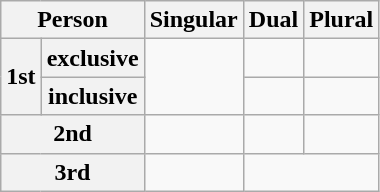<table class="wikitable">
<tr>
<th colspan="2">Person</th>
<th>Singular</th>
<th>Dual</th>
<th>Plural</th>
</tr>
<tr>
<th rowspan="2">1st</th>
<th>exclusive</th>
<td rowspan="2"></td>
<td></td>
<td></td>
</tr>
<tr>
<th>inclusive</th>
<td></td>
<td></td>
</tr>
<tr>
<th colspan="2">2nd</th>
<td></td>
<td></td>
<td></td>
</tr>
<tr>
<th colspan="2">3rd</th>
<td></td>
<td colspan="2"></td>
</tr>
</table>
